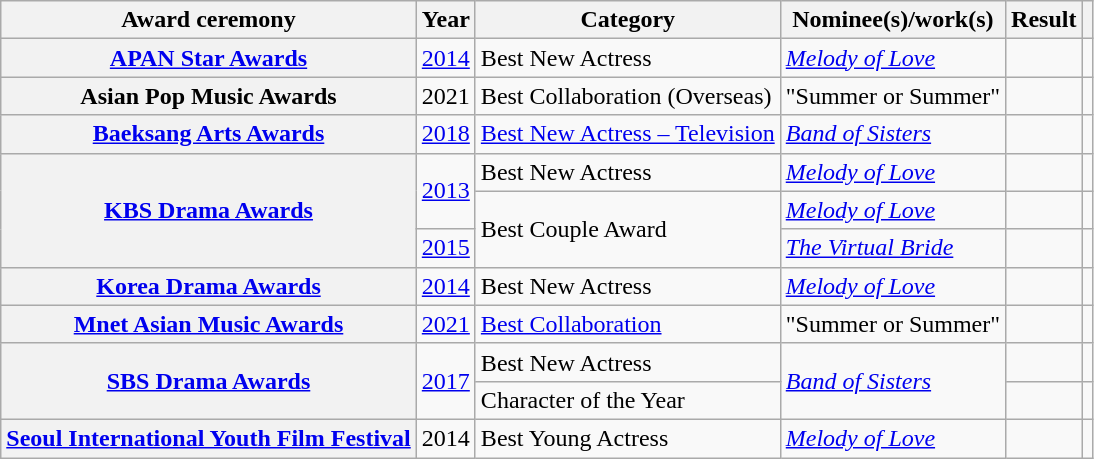<table class="wikitable plainrowheaders sortable">
<tr>
<th scope="col">Award ceremony</th>
<th scope="col">Year</th>
<th scope="col">Category</th>
<th scope="col">Nominee(s)/work(s)</th>
<th scope="col">Result</th>
<th scope="col" class="unsortable"></th>
</tr>
<tr>
<th scope="row"><a href='#'>APAN Star Awards</a></th>
<td><a href='#'>2014</a></td>
<td>Best New Actress</td>
<td><em><a href='#'>Melody of Love</a></em></td>
<td></td>
<td style="text-align:center"></td>
</tr>
<tr>
<th scope="row">Asian Pop Music Awards</th>
<td>2021</td>
<td>Best Collaboration (Overseas)</td>
<td>"Summer or Summer" </td>
<td></td>
<td style="text-align:center"></td>
</tr>
<tr>
<th scope="row"><a href='#'>Baeksang Arts Awards</a></th>
<td><a href='#'>2018</a></td>
<td><a href='#'>Best New Actress – Television</a></td>
<td><em><a href='#'>Band of Sisters</a></em></td>
<td></td>
<td style="text-align:center"></td>
</tr>
<tr>
<th scope="row"  rowspan="3"><a href='#'>KBS Drama Awards</a></th>
<td rowspan="2"><a href='#'>2013</a></td>
<td>Best New Actress</td>
<td><em><a href='#'>Melody of Love</a></em></td>
<td></td>
<td style="text-align:center"></td>
</tr>
<tr>
<td rowspan="2">Best Couple Award</td>
<td><em><a href='#'>Melody of Love</a></em> <br></td>
<td></td>
<td style="text-align:center"></td>
</tr>
<tr>
<td><a href='#'>2015</a></td>
<td><em><a href='#'>The Virtual Bride</a></em> <br></td>
<td></td>
<td style="text-align:center"></td>
</tr>
<tr>
<th scope="row"><a href='#'>Korea Drama Awards</a></th>
<td><a href='#'>2014</a></td>
<td>Best New Actress</td>
<td><em><a href='#'>Melody of Love</a></em></td>
<td></td>
<td style="text-align:center"></td>
</tr>
<tr>
<th scope="row"><a href='#'>Mnet Asian Music Awards</a></th>
<td><a href='#'>2021</a></td>
<td><a href='#'>Best Collaboration</a></td>
<td>"Summer or Summer" </td>
<td></td>
<td style="text-align:center"></td>
</tr>
<tr>
<th scope="row"  rowspan="2"><a href='#'>SBS Drama Awards</a></th>
<td rowspan="2"><a href='#'>2017</a></td>
<td>Best New Actress</td>
<td rowspan="2"><em><a href='#'>Band of Sisters</a></em></td>
<td></td>
<td style="text-align:center"></td>
</tr>
<tr>
<td>Character of the Year</td>
<td></td>
<td style="text-align:center"></td>
</tr>
<tr>
<th scope="row"><a href='#'>Seoul International Youth Film Festival</a></th>
<td>2014</td>
<td>Best Young Actress</td>
<td><em><a href='#'>Melody of Love</a></em></td>
<td></td>
<td style="text-align:center"></td>
</tr>
</table>
